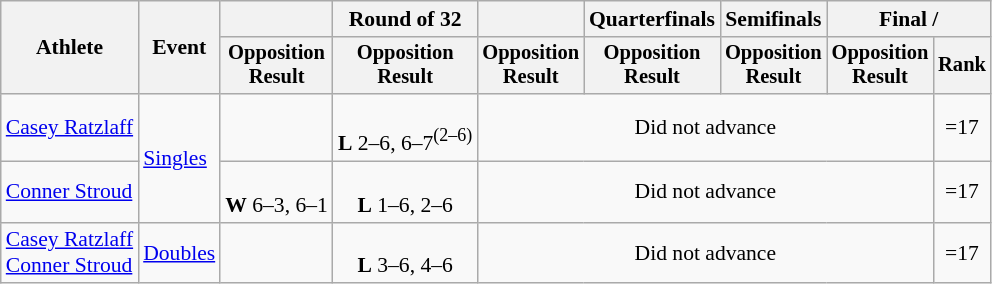<table class=wikitable style=font-size:90%;text-align:center>
<tr>
<th rowspan=2>Athlete</th>
<th rowspan=2>Event</th>
<th></th>
<th>Round of 32</th>
<th></th>
<th>Quarterfinals</th>
<th>Semifinals</th>
<th colspan=2>Final / </th>
</tr>
<tr style=font-size:95%>
<th>Opposition<br>Result</th>
<th>Opposition<br>Result</th>
<th>Opposition<br>Result</th>
<th>Opposition<br>Result</th>
<th>Opposition<br>Result</th>
<th>Opposition<br>Result</th>
<th>Rank</th>
</tr>
<tr>
<td align=left><a href='#'>Casey Ratzlaff</a></td>
<td rowspan=2 align=left><a href='#'>Singles</a></td>
<td></td>
<td><br><strong>L</strong> 2–6, 6–7<sup>(2–6)</sup></td>
<td colspan=4>Did not advance</td>
<td>=17</td>
</tr>
<tr>
<td align=left><a href='#'>Conner Stroud</a></td>
<td><br><strong>W</strong> 6–3, 6–1</td>
<td><br><strong>L</strong> 1–6, 2–6</td>
<td colspan=4>Did not advance</td>
<td>=17</td>
</tr>
<tr>
<td align=left><a href='#'>Casey Ratzlaff</a><br><a href='#'>Conner Stroud</a></td>
<td align=left><a href='#'>Doubles</a></td>
<td></td>
<td><br><strong>L</strong> 3–6, 4–6</td>
<td colspan=4>Did not advance</td>
<td>=17</td>
</tr>
</table>
